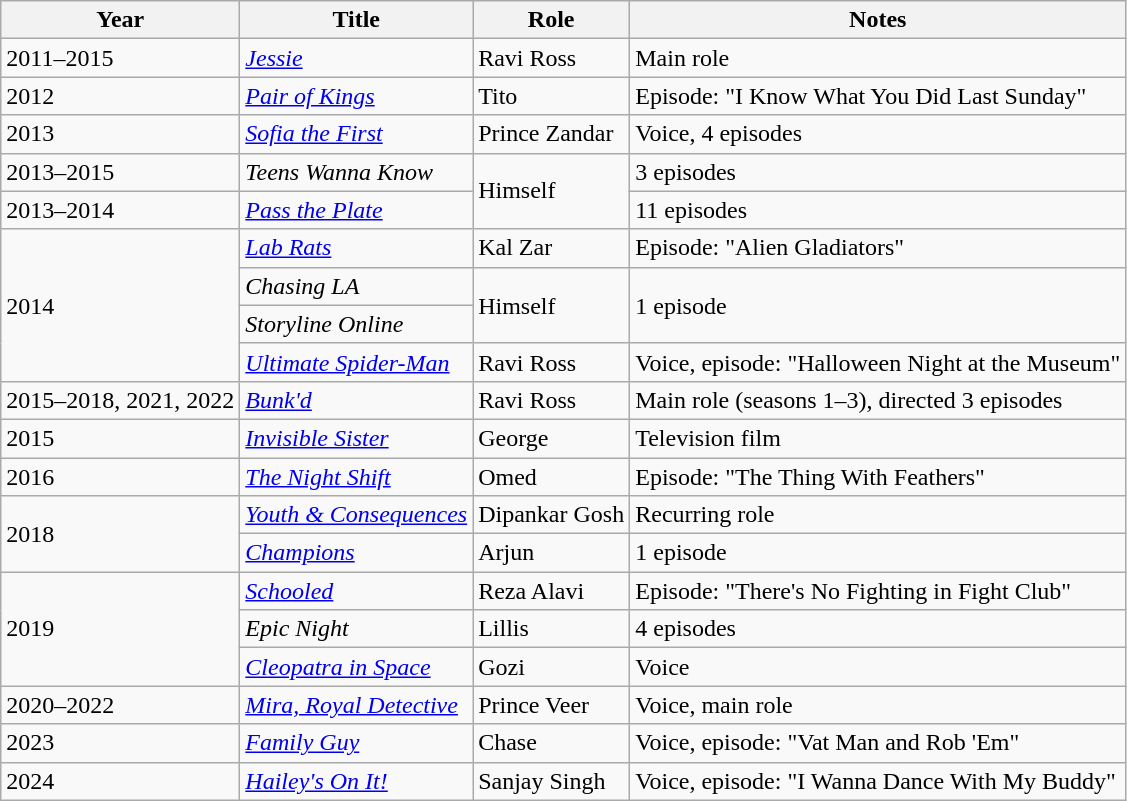<table class="wikitable sortable">
<tr>
<th>Year</th>
<th>Title</th>
<th>Role</th>
<th class="unsortable">Notes</th>
</tr>
<tr>
<td>2011–2015</td>
<td><em><a href='#'>Jessie</a></em></td>
<td>Ravi Ross</td>
<td>Main role</td>
</tr>
<tr>
<td>2012</td>
<td><em><a href='#'>Pair of Kings</a></em></td>
<td>Tito</td>
<td>Episode: "I Know What You Did Last Sunday"</td>
</tr>
<tr>
<td>2013</td>
<td><em><a href='#'>Sofia the First</a></em></td>
<td>Prince Zandar</td>
<td>Voice, 4 episodes</td>
</tr>
<tr>
<td>2013–2015</td>
<td><em>Teens Wanna Know</em></td>
<td rowspan=2>Himself</td>
<td>3 episodes</td>
</tr>
<tr>
<td>2013–2014</td>
<td><em><a href='#'>Pass the Plate</a></em></td>
<td>11 episodes</td>
</tr>
<tr>
<td rowspan="4">2014</td>
<td><em><a href='#'>Lab Rats</a></em></td>
<td>Kal Zar</td>
<td>Episode: "Alien Gladiators"</td>
</tr>
<tr>
<td><em>Chasing LA</em></td>
<td rowspan=2>Himself</td>
<td rowspan="2">1 episode</td>
</tr>
<tr>
<td><em>Storyline Online</em></td>
</tr>
<tr>
<td><em><a href='#'>Ultimate Spider-Man</a></em></td>
<td>Ravi Ross</td>
<td>Voice, episode: "Halloween Night at the Museum"</td>
</tr>
<tr>
<td>2015–2018, 2021, 2022</td>
<td><em><a href='#'>Bunk'd</a></em></td>
<td>Ravi Ross</td>
<td>Main role (seasons 1–3), directed 3 episodes</td>
</tr>
<tr>
<td>2015</td>
<td><em><a href='#'>Invisible Sister</a></em></td>
<td>George</td>
<td>Television film</td>
</tr>
<tr>
<td>2016</td>
<td><em><a href='#'>The Night Shift</a></em></td>
<td>Omed</td>
<td>Episode: "The Thing With Feathers"</td>
</tr>
<tr>
<td rowspan="2">2018</td>
<td><em><a href='#'>Youth & Consequences</a></em></td>
<td>Dipankar Gosh</td>
<td>Recurring role</td>
</tr>
<tr>
<td><em><a href='#'>Champions</a></em></td>
<td>Arjun</td>
<td>1 episode</td>
</tr>
<tr>
<td rowspan="3">2019</td>
<td><em><a href='#'>Schooled</a></em></td>
<td>Reza Alavi</td>
<td>Episode: "There's No Fighting in Fight Club"</td>
</tr>
<tr>
<td><em>Epic Night</em></td>
<td>Lillis</td>
<td>4 episodes</td>
</tr>
<tr>
<td><em><a href='#'>Cleopatra in Space</a></em></td>
<td>Gozi</td>
<td>Voice</td>
</tr>
<tr>
<td>2020–2022</td>
<td><em><a href='#'>Mira, Royal Detective</a></em></td>
<td>Prince Veer</td>
<td>Voice, main role</td>
</tr>
<tr>
<td>2023</td>
<td><em><a href='#'>Family Guy</a></em></td>
<td>Chase</td>
<td>Voice, episode: "Vat Man and Rob 'Em"</td>
</tr>
<tr>
<td>2024</td>
<td><em><a href='#'>Hailey's On It!</a></em></td>
<td>Sanjay Singh</td>
<td>Voice, episode: "I Wanna Dance With My Buddy"</td>
</tr>
</table>
